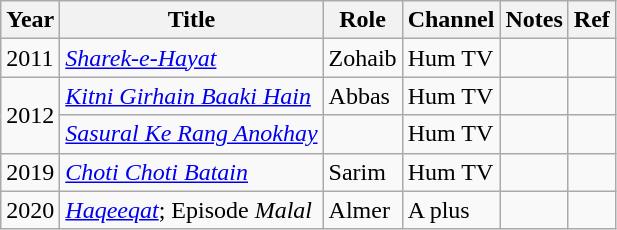<table class="wikitable">
<tr>
<th>Year</th>
<th>Title</th>
<th>Role</th>
<th>Channel</th>
<th>Notes</th>
<th>Ref</th>
</tr>
<tr>
<td>2011</td>
<td><em><a href='#'>Sharek-e-Hayat</a></em></td>
<td>Zohaib</td>
<td>Hum TV</td>
<td></td>
<td></td>
</tr>
<tr>
<td rowspan="2">2012</td>
<td><em><a href='#'>Kitni Girhain Baaki Hain</a></em></td>
<td>Abbas</td>
<td>Hum TV</td>
<td></td>
<td></td>
</tr>
<tr>
<td><em><a href='#'>Sasural Ke Rang Anokhay</a></em></td>
<td></td>
<td>Hum TV</td>
<td></td>
<td></td>
</tr>
<tr>
<td>2019</td>
<td><em><a href='#'>Choti Choti Batain</a></em></td>
<td>Sarim</td>
<td>Hum TV</td>
<td></td>
<td></td>
</tr>
<tr>
<td>2020</td>
<td><em><a href='#'>Haqeeqat</a></em>; Episode <em>Malal</em></td>
<td>Almer</td>
<td>A plus</td>
<td></td>
<td></td>
</tr>
</table>
